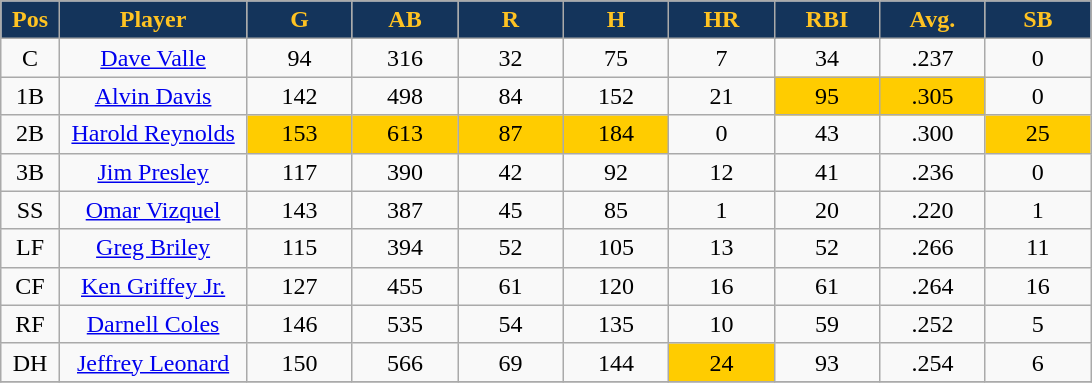<table class="wikitable sortable">
<tr>
<th style="background:#14345B;color:#ffc322;" width="5%">Pos</th>
<th style="background:#14345B;color:#ffc322;" width="16%">Player</th>
<th style="background:#14345B;color:#ffc322;" width="9%">G</th>
<th style="background:#14345B;color:#ffc322;" width="9%">AB</th>
<th style="background:#14345B;color:#ffc322;" width="9%">R</th>
<th style="background:#14345B;color:#ffc322;" width="9%">H</th>
<th style="background:#14345B;color:#ffc322;" width="9%">HR</th>
<th style="background:#14345B;color:#ffc322;" width="9%">RBI</th>
<th style="background:#14345B;color:#ffc322;" width="9%">Avg.</th>
<th style="background:#14345B;color:#ffc322;" width="9%">SB</th>
</tr>
<tr align="center">
<td>C</td>
<td><a href='#'>Dave Valle</a></td>
<td>94</td>
<td>316</td>
<td>32</td>
<td>75</td>
<td>7</td>
<td>34</td>
<td>.237</td>
<td>0</td>
</tr>
<tr align="center">
<td>1B</td>
<td><a href='#'>Alvin Davis</a></td>
<td>142</td>
<td>498</td>
<td>84</td>
<td>152</td>
<td>21</td>
<td bgcolor="#FFCC00">95</td>
<td bgcolor="#FFCC00">.305</td>
<td>0</td>
</tr>
<tr align="center">
<td>2B</td>
<td><a href='#'>Harold Reynolds</a></td>
<td bgcolor="#FFCC00">153</td>
<td bgcolor="#FFCC00">613</td>
<td bgcolor="#FFCC00">87</td>
<td bgcolor="#FFCC00">184</td>
<td>0</td>
<td>43</td>
<td>.300</td>
<td bgcolor="#FFCC00">25</td>
</tr>
<tr align="center">
<td>3B</td>
<td><a href='#'>Jim Presley</a></td>
<td>117</td>
<td>390</td>
<td>42</td>
<td>92</td>
<td>12</td>
<td>41</td>
<td>.236</td>
<td>0</td>
</tr>
<tr align="center">
<td>SS</td>
<td><a href='#'>Omar Vizquel</a></td>
<td>143</td>
<td>387</td>
<td>45</td>
<td>85</td>
<td>1</td>
<td>20</td>
<td>.220</td>
<td>1</td>
</tr>
<tr align="center">
<td>LF</td>
<td><a href='#'>Greg Briley</a></td>
<td>115</td>
<td>394</td>
<td>52</td>
<td>105</td>
<td>13</td>
<td>52</td>
<td>.266</td>
<td>11</td>
</tr>
<tr align="center">
<td>CF</td>
<td><a href='#'>Ken Griffey Jr.</a></td>
<td>127</td>
<td>455</td>
<td>61</td>
<td>120</td>
<td>16</td>
<td>61</td>
<td>.264</td>
<td>16</td>
</tr>
<tr align="center">
<td>RF</td>
<td><a href='#'>Darnell Coles</a></td>
<td>146</td>
<td>535</td>
<td>54</td>
<td>135</td>
<td>10</td>
<td>59</td>
<td>.252</td>
<td>5</td>
</tr>
<tr align="center">
<td>DH</td>
<td><a href='#'>Jeffrey Leonard</a></td>
<td>150</td>
<td>566</td>
<td>69</td>
<td>144</td>
<td bgcolor="#FFCC00">24</td>
<td>93</td>
<td>.254</td>
<td>6</td>
</tr>
<tr align="center">
</tr>
</table>
